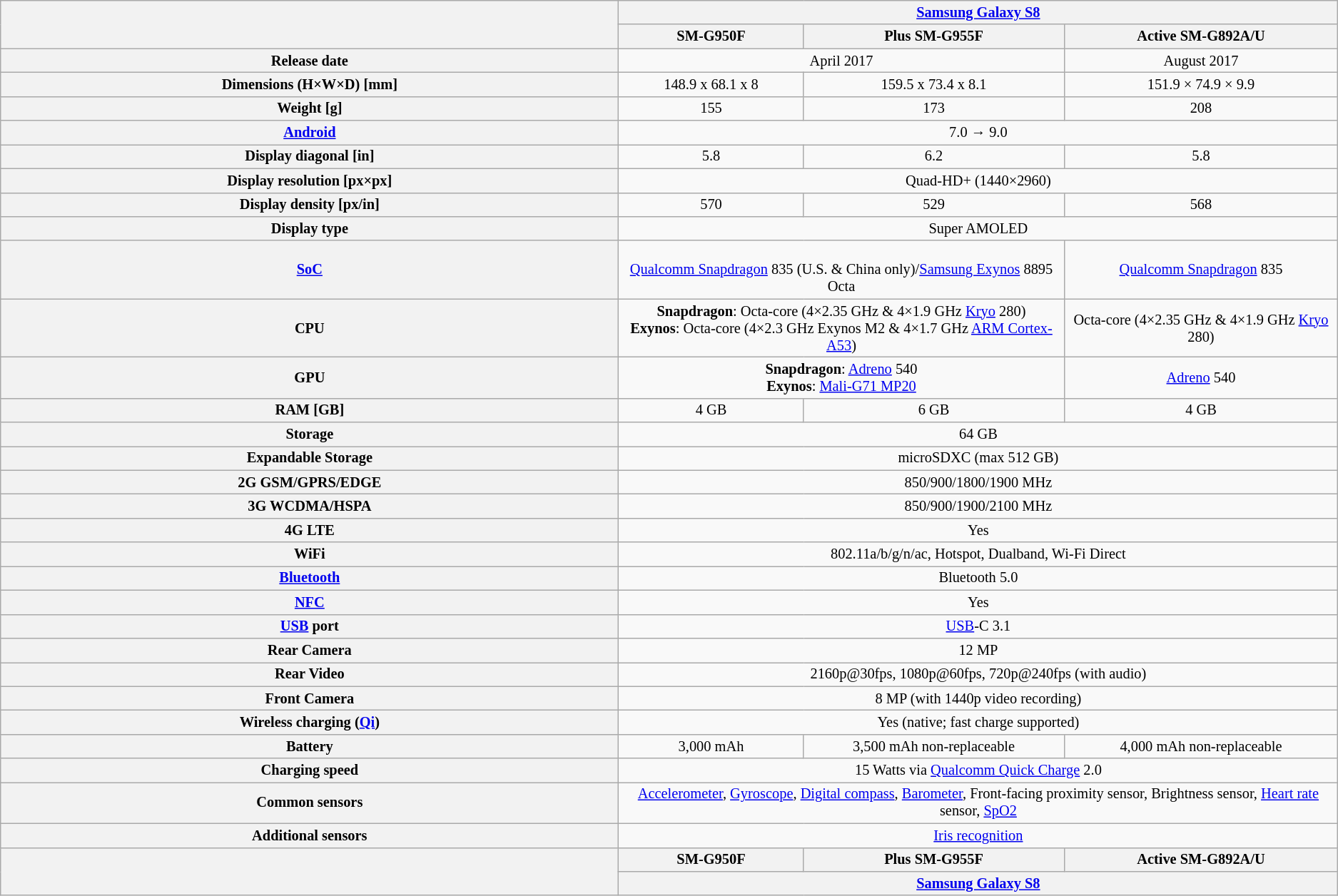<table class="wikitable" style="text-align: center; font-size:85%">
<tr>
<th width="8%" rowspan="2"></th>
<th width="8%" colspan=3><a href='#'>Samsung Galaxy S8</a></th>
</tr>
<tr>
<th>SM-G950F</th>
<th>Plus SM-G955F</th>
<th>Active SM-G892A/U</th>
</tr>
<tr>
<th>Release date</th>
<td colspan="2">April 2017</td>
<td colspan="1">August 2017</td>
</tr>
<tr>
<th title="height × width × depth, all in millimetres">Dimensions (H×W×D) [mm]</th>
<td colspan="1">148.9 x 68.1 x 8</td>
<td colspan="1">159.5 x 73.4 x 8.1</td>
<td colspan="1">151.9 × 74.9 × 9.9</td>
</tr>
<tr>
<th title="weight with battery in grams">Weight [g]</th>
<td colspan="1">155</td>
<td colspan="1">173</td>
<td colspan="1">208</td>
</tr>
<tr>
<th title="Operating System"><a href='#'>Android</a></th>
<td colspan="3">7.0 → 9.0</td>
</tr>
<tr>
<th>Display diagonal [in]</th>
<td colspan="1">5.8</td>
<td colspan="1">6.2</td>
<td colspan="1">5.8</td>
</tr>
<tr>
<th>Display resolution [px×px]</th>
<td colspan="3">Quad-HD+ (1440×2960)</td>
</tr>
<tr>
<th>Display density [px/in]</th>
<td colspan="1">570</td>
<td colspan="1">529</td>
<td colspan="1">568</td>
</tr>
<tr>
<th>Display type</th>
<td colspan="3">Super AMOLED</td>
</tr>
<tr>
<th><a href='#'>SoC</a></th>
<td colspan="2"><br><a href='#'>Qualcomm Snapdragon</a> 835 (U.S. & China only)/<a href='#'>Samsung Exynos</a> 8895 Octa</td>
<td colspan="1"><a href='#'>Qualcomm Snapdragon</a> 835</td>
</tr>
<tr>
<th>CPU</th>
<td colspan="2"><strong>Snapdragon</strong>: Octa-core (4×2.35 GHz & 4×1.9 GHz <a href='#'>Kryo</a> 280)<br><strong>Exynos</strong>: Octa-core (4×2.3 GHz Exynos M2 & 4×1.7 GHz <a href='#'>ARM Cortex-A53</a>)</td>
<td colspan="1">Octa-core (4×2.35 GHz & 4×1.9 GHz <a href='#'>Kryo</a> 280)</td>
</tr>
<tr>
<th>GPU</th>
<td colspan="2"><strong>Snapdragon</strong>: <a href='#'>Adreno</a> 540<br><strong>Exynos</strong>: <a href='#'>Mali-G71 MP20</a></td>
<td colspan="1"><a href='#'>Adreno</a> 540</td>
</tr>
<tr>
<th>RAM [GB]</th>
<td colspan="1">4 GB</td>
<td colspan="1">6 GB</td>
<td colspan="1">4 GB</td>
</tr>
<tr>
<th>Storage</th>
<td colspan="3">64 GB</td>
</tr>
<tr>
<th>Expandable Storage</th>
<td colspan="3">microSDXC (max 512 GB)</td>
</tr>
<tr>
<th>2G GSM/GPRS/EDGE</th>
<td colspan="3">850/900/1800/1900 MHz</td>
</tr>
<tr>
<th>3G WCDMA/HSPA</th>
<td colspan="3">850/900/1900/2100 MHz</td>
</tr>
<tr>
<th>4G LTE</th>
<td colspan="3">Yes</td>
</tr>
<tr>
<th>WiFi</th>
<td colspan="3">802.11a/b/g/n/ac, Hotspot, Dualband, Wi-Fi Direct</td>
</tr>
<tr>
<th><a href='#'>Bluetooth</a></th>
<td colspan="3">Bluetooth 5.0</td>
</tr>
<tr>
<th><a href='#'>NFC</a></th>
<td colspan="3">Yes</td>
</tr>
<tr>
<th><a href='#'>USB</a> port</th>
<td colspan="3"><a href='#'>USB</a>-C 3.1</td>
</tr>
<tr>
<th>Rear Camera</th>
<td colspan="3">12 MP</td>
</tr>
<tr>
<th>Rear Video</th>
<td colspan="3">2160p@30fps, 1080p@60fps, 720p@240fps (with audio)</td>
</tr>
<tr>
<th>Front Camera</th>
<td colspan="3">8 MP (with 1440p video recording)</td>
</tr>
<tr>
<th>Wireless charging (<a href='#'>Qi</a>)</th>
<td colspan="3">Yes (native; fast charge supported)</td>
</tr>
<tr>
<th>Battery</th>
<td colspan="1">3,000 mAh</td>
<td colspan="1">3,500 mAh non-replaceable</td>
<td colspan="1">4,000 mAh non-replaceable</td>
</tr>
<tr>
<th>Charging speed</th>
<td colspan="3">15 Watts via <a href='#'>Qualcomm Quick Charge</a> 2.0</td>
</tr>
<tr>
<th>Common sensors</th>
<td colspan="3"><a href='#'>Accelerometer</a>, <a href='#'>Gyroscope</a>, <a href='#'>Digital compass</a>, <a href='#'>Barometer</a>, Front-facing proximity sensor, Brightness sensor, <a href='#'>Heart rate</a> sensor, <a href='#'>SpO2</a></td>
</tr>
<tr>
<th>Additional sensors</th>
<td colspan="3"><a href='#'>Iris recognition</a></td>
</tr>
<tr>
<th width="8%" rowspan="2"></th>
<th>SM-G950F</th>
<th>Plus SM-G955F</th>
<th>Active SM-G892A/U</th>
</tr>
<tr>
<th width="8%" colspan=3><a href='#'>Samsung Galaxy S8</a></th>
</tr>
</table>
